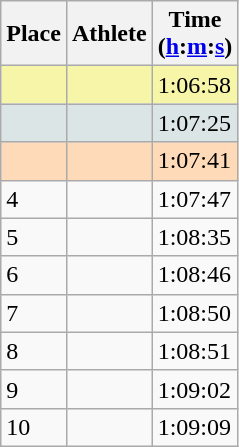<table class="wikitable sortable">
<tr>
<th scope="col">Place</th>
<th scope="col">Athlete</th>
<th scope="col">Time<br>(<a href='#'>h</a>:<a href='#'>m</a>:<a href='#'>s</a>)</th>
</tr>
<tr bgcolor="#F7F6A8">
<td></td>
<td></td>
<td>1:06:58 </td>
</tr>
<tr bgcolor="#DCE5E5">
<td></td>
<td></td>
<td>1:07:25</td>
</tr>
<tr bgcolor="#FFDAB9">
<td></td>
<td></td>
<td>1:07:41 </td>
</tr>
<tr>
<td>4</td>
<td></td>
<td>1:07:47</td>
</tr>
<tr>
<td>5</td>
<td></td>
<td>1:08:35</td>
</tr>
<tr>
<td>6</td>
<td></td>
<td>1:08:46</td>
</tr>
<tr>
<td>7</td>
<td></td>
<td>1:08:50</td>
</tr>
<tr>
<td>8</td>
<td></td>
<td>1:08:51</td>
</tr>
<tr>
<td>9</td>
<td></td>
<td>1:09:02</td>
</tr>
<tr>
<td>10</td>
<td></td>
<td>1:09:09</td>
</tr>
</table>
